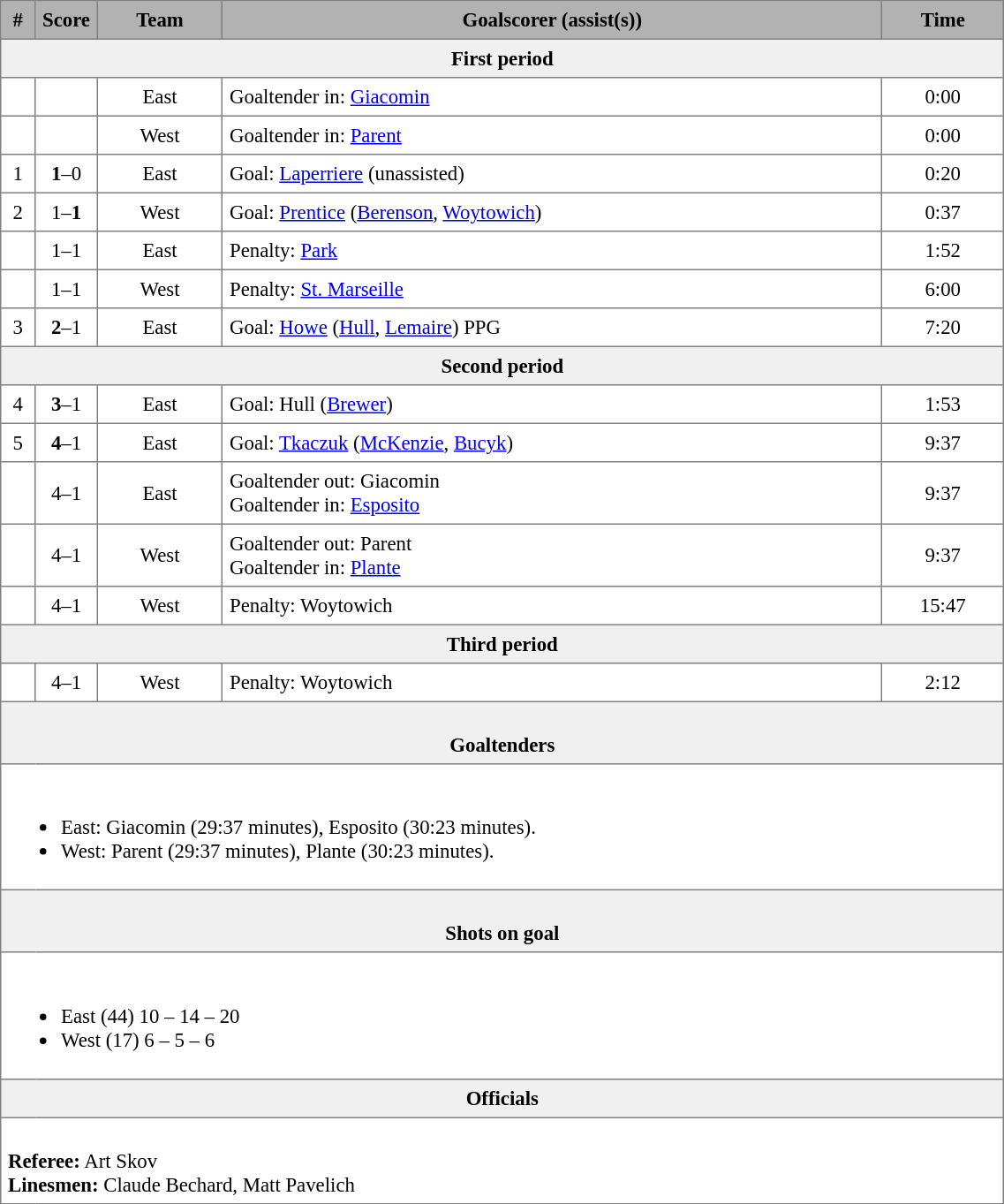<table cellpadding="5" cellspacing="1" border="1" style="font-size: 95%; border: gray solid 1px; text-align:center; border-collapse: collapse; width:60%">
<tr bgcolor="B2B2B2">
<th width="15">#</th>
<th width="25">Score</th>
<th>Team</th>
<th>Goalscorer (assist(s))</th>
<th>Time</th>
</tr>
<tr bgcolor="f0f0f0">
<th colspan="5">First period</th>
</tr>
<tr>
<td></td>
<td></td>
<td>East</td>
<td align="left">Goaltender in: <a href='#'>Giacomin</a></td>
<td>0:00</td>
</tr>
<tr>
<td></td>
<td></td>
<td>West</td>
<td align="left">Goaltender in: <a href='#'>Parent</a></td>
<td>0:00</td>
</tr>
<tr>
<td>1</td>
<td><strong>1</strong>–0</td>
<td>East</td>
<td align="left">Goal: <a href='#'>Laperriere</a> (unassisted)</td>
<td>0:20</td>
</tr>
<tr>
<td>2</td>
<td>1–<strong>1</strong></td>
<td>West</td>
<td align="left">Goal: <a href='#'>Prentice</a> (<a href='#'>Berenson</a>, <a href='#'>Woytowich</a>)</td>
<td>0:37</td>
</tr>
<tr>
<td></td>
<td>1–1</td>
<td>East</td>
<td align="left">Penalty: <a href='#'>Park</a></td>
<td>1:52</td>
</tr>
<tr>
<td></td>
<td>1–1</td>
<td>West</td>
<td align="left">Penalty: <a href='#'>St. Marseille</a></td>
<td>6:00</td>
</tr>
<tr>
<td>3</td>
<td><strong>2</strong>–1</td>
<td>East</td>
<td align="left">Goal: <a href='#'>Howe</a> (<a href='#'>Hull</a>, <a href='#'>Lemaire</a>) PPG</td>
<td>7:20</td>
</tr>
<tr bgcolor="f0f0f0">
<th colspan="5">Second period</th>
</tr>
<tr>
<td>4</td>
<td><strong>3</strong>–1</td>
<td>East</td>
<td align="left">Goal: Hull (<a href='#'>Brewer</a>)</td>
<td>1:53</td>
</tr>
<tr>
<td>5</td>
<td><strong>4</strong>–1</td>
<td>East</td>
<td align="left">Goal: <a href='#'>Tkaczuk</a> (<a href='#'>McKenzie</a>, <a href='#'>Bucyk</a>)</td>
<td>9:37</td>
</tr>
<tr>
<td></td>
<td>4–1</td>
<td>East</td>
<td align="left">Goaltender out: Giacomin<br>Goaltender in: <a href='#'>Esposito</a></td>
<td>9:37</td>
</tr>
<tr>
<td></td>
<td>4–1</td>
<td>West</td>
<td align="left">Goaltender out: Parent<br>Goaltender in: <a href='#'>Plante</a></td>
<td>9:37</td>
</tr>
<tr>
<td></td>
<td>4–1</td>
<td>West</td>
<td align="left">Penalty: Woytowich</td>
<td>15:47</td>
</tr>
<tr bgcolor="f0f0f0">
<th colspan="5">Third period</th>
</tr>
<tr>
<td></td>
<td>4–1</td>
<td>West</td>
<td align="left">Penalty: Woytowich</td>
<td>2:12</td>
</tr>
<tr bgcolor="f0f0f0">
<th colspan="5"><br><strong>Goaltenders</strong></th>
</tr>
<tr>
<td colspan="5" align="left"><br><ul><li>East: Giacomin (29:37 minutes), Esposito (30:23 minutes).</li><li>West: Parent (29:37 minutes), Plante (30:23 minutes).</li></ul></td>
</tr>
<tr bgcolor="f0f0f0">
<th colspan="5"><br><strong>Shots on goal</strong></th>
</tr>
<tr>
<td colspan="5" align="left"><br><ul><li>East (44) 10 – 14 – 20</li><li>West (17)  6 –  5 – 6</li></ul></td>
</tr>
<tr bgcolor="f0f0f0">
<th colspan="5">Officials</th>
</tr>
<tr>
<td colspan="5" align="left"><br><strong>Referee:</strong> Art Skov<br><strong>Linesmen:</strong> Claude Bechard, Matt Pavelich</td>
</tr>
</table>
